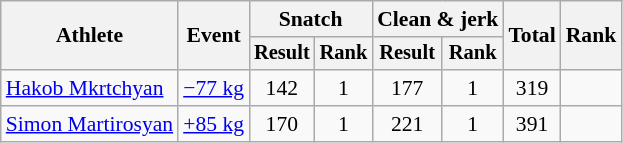<table class="wikitable" style="font-size:90%">
<tr>
<th rowspan="2">Athlete</th>
<th rowspan="2">Event</th>
<th colspan="2">Snatch</th>
<th colspan="2">Clean & jerk</th>
<th rowspan="2">Total</th>
<th rowspan="2">Rank</th>
</tr>
<tr style="font-size:95%">
<th>Result</th>
<th>Rank</th>
<th>Result</th>
<th>Rank</th>
</tr>
<tr align=center>
<td align=left><a href='#'>Hakob Mkrtchyan</a></td>
<td align=left><a href='#'>−77 kg</a></td>
<td>142</td>
<td>1</td>
<td>177</td>
<td>1</td>
<td>319</td>
<td></td>
</tr>
<tr align=center>
<td align=left><a href='#'>Simon Martirosyan</a></td>
<td align=left><a href='#'>+85 kg</a></td>
<td>170</td>
<td>1</td>
<td>221</td>
<td>1</td>
<td>391</td>
<td></td>
</tr>
</table>
